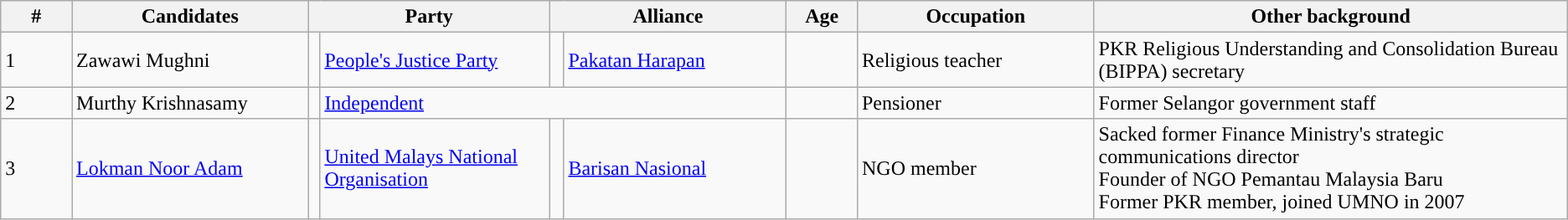<table class="wikitable sortable">
<tr>
<th width=3%>#</th>
<th width=10%>Candidates</th>
<th colspan="2" width=10%>Party</th>
<th colspan="2" width=10%>Alliance</th>
<th width=3%>Age</th>
<th width=10%>Occupation</th>
<th width=20%>Other background</th>
</tr>
<tr>
<td>1</td>
<td>Zawawi Mughni</td>
<td></td>
<td><a href='#'>People's Justice Party</a></td>
<td></td>
<td><a href='#'>Pakatan Harapan</a></td>
<td></td>
<td>Religious teacher</td>
<td>PKR Religious Understanding and Consolidation Bureau (BIPPA) secretary</td>
</tr>
<tr>
<td>2</td>
<td>Murthy Krishnasamy</td>
<td></td>
<td colspan="3"><a href='#'>Independent</a></td>
<td></td>
<td>Pensioner</td>
<td>Former Selangor government staff</td>
</tr>
<tr>
<td>3</td>
<td><a href='#'>Lokman Noor Adam</a></td>
<td></td>
<td><a href='#'>United Malays National Organisation</a></td>
<td></td>
<td><a href='#'>Barisan Nasional</a></td>
<td></td>
<td>NGO member</td>
<td>Sacked former Finance Ministry's strategic communications director<br>Founder of NGO Pemantau Malaysia Baru<br>Former PKR member, joined UMNO in 2007</td>
</tr>
</table>
